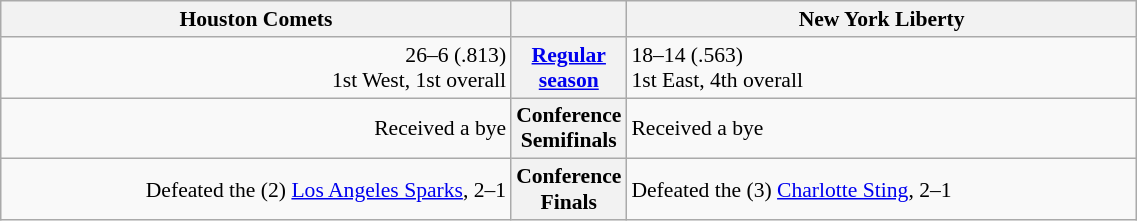<table class="wikitable" style="width: 60%; font-size:90%;">
<tr valign=top>
<th width=50%>Houston Comets</th>
<th></th>
<th width=50%>New York Liberty</th>
</tr>
<tr>
<td align=right>26–6 (.813)<br>1st West, 1st overall</td>
<th><a href='#'>Regular season</a></th>
<td align=left>18–14 (.563)<br>1st East, 4th overall</td>
</tr>
<tr>
<td align=right>Received a bye</td>
<th>Conference Semifinals</th>
<td>Received a bye</td>
</tr>
<tr>
<td align=right>Defeated the (2) <a href='#'>Los Angeles Sparks</a>, 2–1</td>
<th>Conference Finals</th>
<td align=left>Defeated the (3) <a href='#'>Charlotte Sting</a>, 2–1</td>
</tr>
</table>
